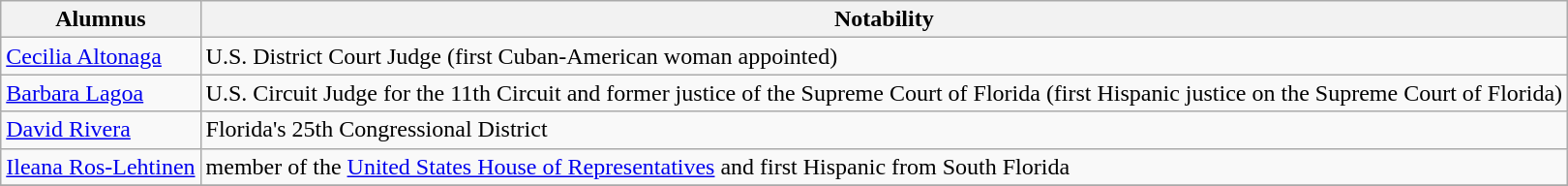<table class="wikitable">
<tr>
<th>Alumnus</th>
<th>Notability</th>
</tr>
<tr>
<td><a href='#'>Cecilia Altonaga</a></td>
<td>U.S. District Court Judge (first Cuban-American woman appointed)</td>
</tr>
<tr>
<td><a href='#'>Barbara Lagoa</a></td>
<td>U.S. Circuit Judge for the 11th Circuit and former justice of the Supreme Court of Florida (first Hispanic justice on the Supreme Court of Florida)</td>
</tr>
<tr>
<td><a href='#'>David Rivera</a></td>
<td>Florida's 25th Congressional District</td>
</tr>
<tr>
<td><a href='#'>Ileana Ros-Lehtinen</a></td>
<td>member of the <a href='#'>United States House of Representatives</a> and first Hispanic from South Florida</td>
</tr>
<tr>
</tr>
</table>
